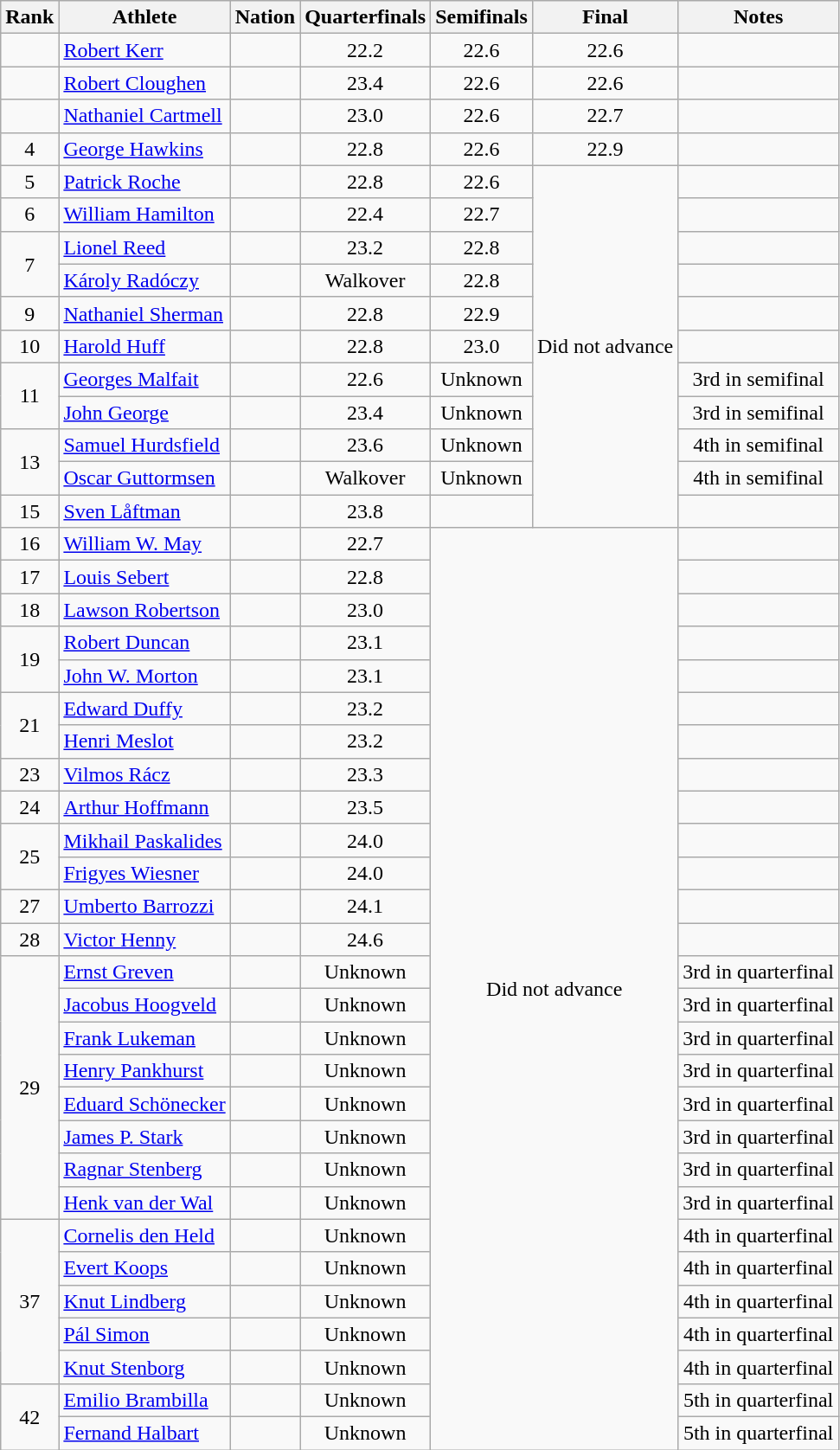<table class="wikitable sortable" style="text-align:center">
<tr>
<th>Rank</th>
<th>Athlete</th>
<th>Nation</th>
<th>Quarterfinals</th>
<th>Semifinals</th>
<th>Final</th>
<th>Notes</th>
</tr>
<tr>
<td></td>
<td align=left><a href='#'>Robert Kerr</a></td>
<td align=left></td>
<td>22.2</td>
<td>22.6</td>
<td>22.6</td>
<td></td>
</tr>
<tr>
<td></td>
<td align=left><a href='#'>Robert Cloughen</a></td>
<td align=left></td>
<td>23.4</td>
<td>22.6</td>
<td>22.6</td>
<td></td>
</tr>
<tr>
<td></td>
<td align=left><a href='#'>Nathaniel Cartmell</a></td>
<td align=left></td>
<td>23.0</td>
<td>22.6</td>
<td>22.7</td>
<td></td>
</tr>
<tr>
<td>4</td>
<td align=left><a href='#'>George Hawkins</a></td>
<td align=left></td>
<td>22.8</td>
<td>22.6</td>
<td>22.9</td>
<td></td>
</tr>
<tr>
<td>5</td>
<td align=left><a href='#'>Patrick Roche</a></td>
<td align=left></td>
<td>22.8</td>
<td>22.6</td>
<td rowspan=11 data-sort-value=30.0>Did not advance</td>
<td></td>
</tr>
<tr>
<td>6</td>
<td align=left><a href='#'>William Hamilton</a></td>
<td align=left></td>
<td>22.4</td>
<td>22.7</td>
<td></td>
</tr>
<tr>
<td rowspan=2>7</td>
<td align=left><a href='#'>Lionel Reed</a></td>
<td align=left></td>
<td>23.2</td>
<td>22.8</td>
<td></td>
</tr>
<tr>
<td align=left><a href='#'>Károly Radóczy</a></td>
<td align=left></td>
<td data-sort-value=0.0>Walkover</td>
<td>22.8</td>
<td></td>
</tr>
<tr>
<td>9</td>
<td align=left><a href='#'>Nathaniel Sherman</a></td>
<td align=left></td>
<td>22.8</td>
<td>22.9</td>
<td></td>
</tr>
<tr>
<td>10</td>
<td align=left><a href='#'>Harold Huff</a></td>
<td align=left></td>
<td>22.8</td>
<td>23.0</td>
<td></td>
</tr>
<tr>
<td rowspan=2>11</td>
<td align=left><a href='#'>Georges Malfait</a></td>
<td align=left></td>
<td>22.6</td>
<td data-sort-value=30.0>Unknown</td>
<td>3rd in semifinal</td>
</tr>
<tr>
<td align=left><a href='#'>John George</a></td>
<td align=left></td>
<td>23.4</td>
<td data-sort-value=30.0>Unknown</td>
<td>3rd in semifinal</td>
</tr>
<tr>
<td rowspan=2>13</td>
<td align=left><a href='#'>Samuel Hurdsfield</a></td>
<td align=left></td>
<td>23.6</td>
<td data-sort-value=30.0>Unknown</td>
<td>4th in semifinal</td>
</tr>
<tr>
<td align=left><a href='#'>Oscar Guttormsen</a></td>
<td align=left></td>
<td data-sort-value=0.0>Walkover</td>
<td data-sort-value=30.0>Unknown</td>
<td>4th in semifinal</td>
</tr>
<tr>
<td>15</td>
<td align=left><a href='#'>Sven Låftman</a></td>
<td align=left></td>
<td>23.8</td>
<td data-sort-value=99.9></td>
<td></td>
</tr>
<tr>
<td>16</td>
<td align=left><a href='#'>William W. May</a></td>
<td align=left></td>
<td>22.7</td>
<td colspan=2 rowspan=28 data-sort-value=40.0>Did not advance</td>
<td></td>
</tr>
<tr>
<td>17</td>
<td align=left><a href='#'>Louis Sebert</a></td>
<td align=left></td>
<td>22.8</td>
<td></td>
</tr>
<tr>
<td>18</td>
<td align=left><a href='#'>Lawson Robertson</a></td>
<td align=left></td>
<td>23.0</td>
<td></td>
</tr>
<tr>
<td rowspan=2>19</td>
<td align=left><a href='#'>Robert Duncan</a></td>
<td align=left></td>
<td>23.1</td>
<td></td>
</tr>
<tr>
<td align=left><a href='#'>John W. Morton</a></td>
<td align=left></td>
<td>23.1</td>
<td></td>
</tr>
<tr>
<td rowspan=2>21</td>
<td align=left><a href='#'>Edward Duffy</a></td>
<td align=left></td>
<td>23.2</td>
<td></td>
</tr>
<tr>
<td align=left><a href='#'>Henri Meslot</a></td>
<td align=left></td>
<td>23.2</td>
<td></td>
</tr>
<tr>
<td>23</td>
<td align=left><a href='#'>Vilmos Rácz</a></td>
<td align=left></td>
<td>23.3</td>
<td></td>
</tr>
<tr>
<td>24</td>
<td align=left><a href='#'>Arthur Hoffmann</a></td>
<td align=left></td>
<td>23.5</td>
<td></td>
</tr>
<tr>
<td rowspan=2>25</td>
<td align=left><a href='#'>Mikhail Paskalides</a></td>
<td align=left></td>
<td>24.0</td>
<td></td>
</tr>
<tr>
<td align=left><a href='#'>Frigyes Wiesner</a></td>
<td align=left></td>
<td>24.0</td>
<td></td>
</tr>
<tr>
<td>27</td>
<td align=left><a href='#'>Umberto Barrozzi</a></td>
<td align=left></td>
<td>24.1</td>
<td></td>
</tr>
<tr>
<td>28</td>
<td align=left><a href='#'>Victor Henny</a></td>
<td align=left></td>
<td>24.6</td>
<td></td>
</tr>
<tr>
<td rowspan=8>29</td>
<td align=left><a href='#'>Ernst Greven</a></td>
<td align=left></td>
<td data-sort-value=30.0>Unknown</td>
<td>3rd in quarterfinal</td>
</tr>
<tr>
<td align=left><a href='#'>Jacobus Hoogveld</a></td>
<td align=left></td>
<td data-sort-value=30.0>Unknown</td>
<td>3rd in quarterfinal</td>
</tr>
<tr>
<td align=left><a href='#'>Frank Lukeman</a></td>
<td align=left></td>
<td data-sort-value=30.0>Unknown</td>
<td>3rd in quarterfinal</td>
</tr>
<tr>
<td align=left><a href='#'>Henry Pankhurst</a></td>
<td align=left></td>
<td data-sort-value=30.0>Unknown</td>
<td>3rd in quarterfinal</td>
</tr>
<tr>
<td align=left><a href='#'>Eduard Schönecker</a></td>
<td align=left></td>
<td data-sort-value=30.0>Unknown</td>
<td>3rd in quarterfinal</td>
</tr>
<tr>
<td align=left><a href='#'>James P. Stark</a></td>
<td align=left></td>
<td data-sort-value=30.0>Unknown</td>
<td>3rd in quarterfinal</td>
</tr>
<tr>
<td align=left><a href='#'>Ragnar Stenberg</a></td>
<td align=left></td>
<td data-sort-value=30.0>Unknown</td>
<td>3rd in quarterfinal</td>
</tr>
<tr>
<td align=left><a href='#'>Henk van der Wal</a></td>
<td align=left></td>
<td data-sort-value=30.0>Unknown</td>
<td>3rd in quarterfinal</td>
</tr>
<tr>
<td rowspan=5>37</td>
<td align=left><a href='#'>Cornelis den Held</a></td>
<td align=left></td>
<td data-sort-value=30.0>Unknown</td>
<td>4th in quarterfinal</td>
</tr>
<tr>
<td align=left><a href='#'>Evert Koops</a></td>
<td align=left></td>
<td data-sort-value=30.0>Unknown</td>
<td>4th in quarterfinal</td>
</tr>
<tr>
<td align=left><a href='#'>Knut Lindberg</a></td>
<td align=left></td>
<td data-sort-value=30.0>Unknown</td>
<td>4th in quarterfinal</td>
</tr>
<tr>
<td align=left><a href='#'>Pál Simon</a></td>
<td align=left></td>
<td data-sort-value=30.0>Unknown</td>
<td>4th in quarterfinal</td>
</tr>
<tr>
<td align=left><a href='#'>Knut Stenborg</a></td>
<td align=left></td>
<td data-sort-value=30.0>Unknown</td>
<td>4th in quarterfinal</td>
</tr>
<tr>
<td rowspan=2>42</td>
<td align=left><a href='#'>Emilio Brambilla</a></td>
<td align=left></td>
<td data-sort-value=30.0>Unknown</td>
<td>5th in quarterfinal</td>
</tr>
<tr>
<td align=left><a href='#'>Fernand Halbart</a></td>
<td align=left></td>
<td data-sort-value=30.0>Unknown</td>
<td>5th in quarterfinal</td>
</tr>
</table>
